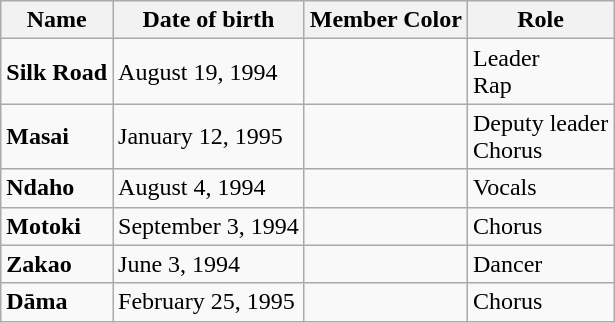<table class="sortable wikitable">
<tr>
<th class="unsortable">Name</th>
<th>Date of birth</th>
<th>Member Color</th>
<th>Role</th>
</tr>
<tr>
<td><strong>Silk Road</strong></td>
<td>August 19, 1994</td>
<td><strong></strong></td>
<td>Leader<br>Rap</td>
</tr>
<tr>
<td><strong>Masai</strong></td>
<td>January 12, 1995</td>
<td><strong></strong></td>
<td>Deputy leader<br>Chorus</td>
</tr>
<tr>
<td><strong>Ndaho</strong></td>
<td>August 4, 1994</td>
<td><strong></strong></td>
<td>Vocals</td>
</tr>
<tr>
<td><strong>Motoki</strong></td>
<td>September 3, 1994</td>
<td><strong></strong></td>
<td>Chorus</td>
</tr>
<tr>
<td><strong>Zakao</strong></td>
<td>June 3, 1994</td>
<td><strong></strong></td>
<td>Dancer</td>
</tr>
<tr>
<td><strong>Dāma</strong></td>
<td>February 25, 1995</td>
<td><strong></strong></td>
<td>Chorus</td>
</tr>
</table>
